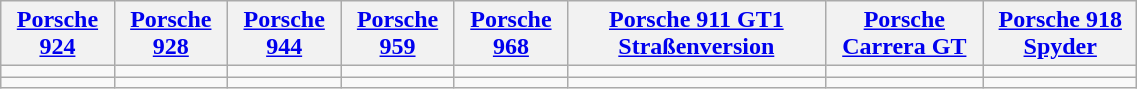<table class="wikitable" width=60%>
<tr>
<th><a href='#'>Porsche 924</a></th>
<th><a href='#'>Porsche 928</a></th>
<th><a href='#'>Porsche 944</a></th>
<th><a href='#'>Porsche 959</a></th>
<th><a href='#'>Porsche 968</a></th>
<th><a href='#'>Porsche 911 GT1 Straßenversion</a></th>
<th><a href='#'>Porsche Carrera GT</a></th>
<th><a href='#'>Porsche 918 Spyder</a></th>
</tr>
<tr>
<td></td>
<td></td>
<td></td>
<td></td>
<td></td>
<td></td>
<td></td>
<td></td>
</tr>
<tr>
<td></td>
<td></td>
<td></td>
<td></td>
<td></td>
<td></td>
<td></td>
<td></td>
</tr>
</table>
